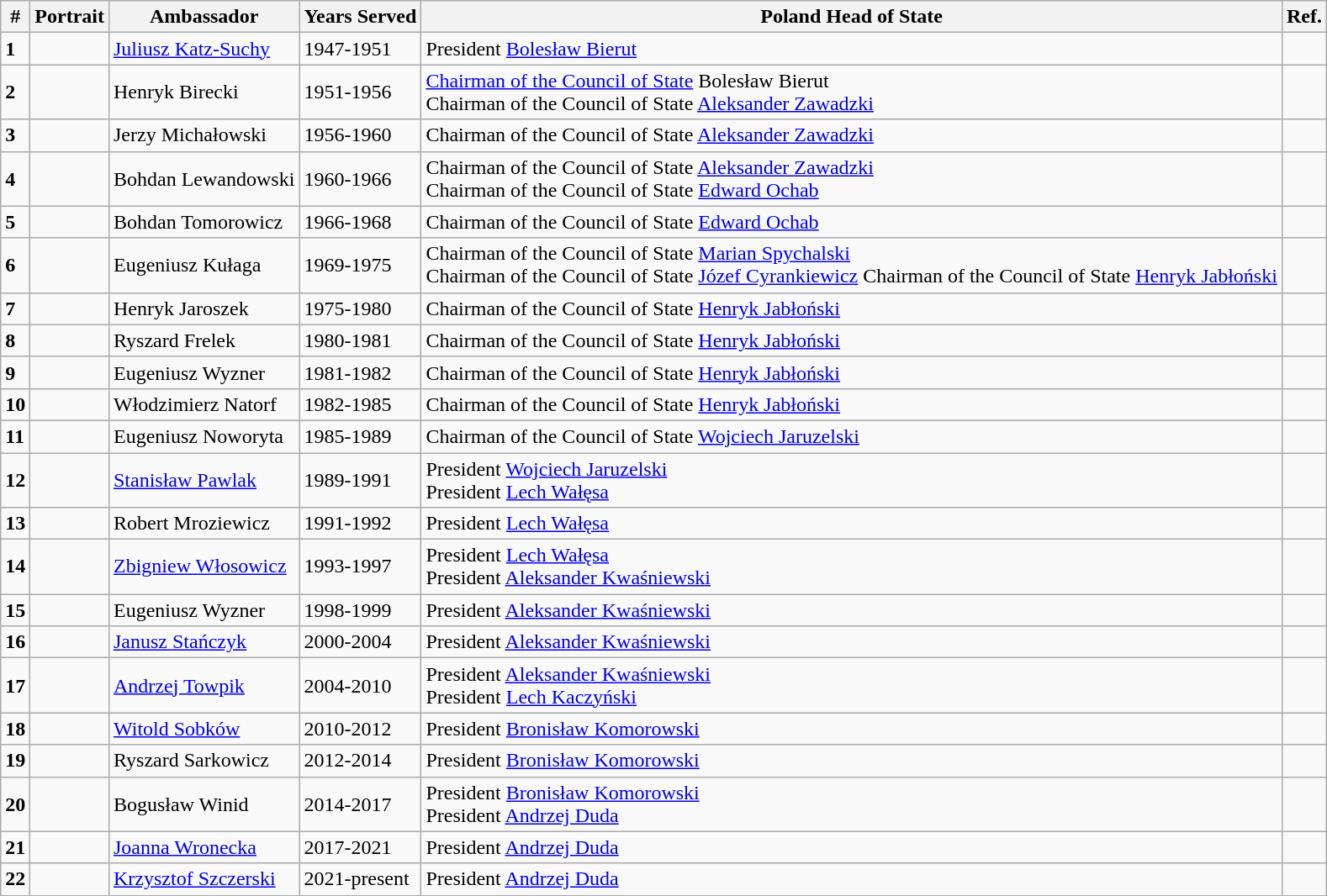<table class="wikitable">
<tr>
<th>#</th>
<th>Portrait</th>
<th>Ambassador</th>
<th>Years Served</th>
<th>Poland Head of State</th>
<th>Ref.</th>
</tr>
<tr>
<td><strong>1</strong></td>
<td></td>
<td><a href='#'>Juliusz Katz-Suchy</a></td>
<td>1947-1951</td>
<td>President <a href='#'>Bolesław Bierut</a></td>
<td></td>
</tr>
<tr>
<td><strong>2</strong></td>
<td></td>
<td>Henryk Birecki</td>
<td>1951-1956</td>
<td><a href='#'>Chairman of the Council of State</a> Bolesław Bierut<br>Chairman of the Council of State <a href='#'>Aleksander Zawadzki</a></td>
<td></td>
</tr>
<tr>
<td><strong>3</strong></td>
<td></td>
<td>Jerzy Michałowski</td>
<td>1956-1960</td>
<td>Chairman of the Council of State <a href='#'>Aleksander Zawadzki</a></td>
<td></td>
</tr>
<tr>
<td><strong>4</strong></td>
<td></td>
<td>Bohdan Lewandowski</td>
<td>1960-1966</td>
<td>Chairman of the Council of State <a href='#'>Aleksander Zawadzki</a><br>Chairman of the Council of State <a href='#'>Edward Ochab</a></td>
<td></td>
</tr>
<tr>
<td><strong>5</strong></td>
<td></td>
<td>Bohdan Tomorowicz</td>
<td>1966-1968</td>
<td>Chairman of the Council of State <a href='#'>Edward Ochab</a></td>
<td></td>
</tr>
<tr>
<td><strong>6</strong></td>
<td></td>
<td>Eugeniusz Kułaga</td>
<td>1969-1975</td>
<td>Chairman of the Council of State <a href='#'>Marian Spychalski</a><br>Chairman of the Council of State <a href='#'>Józef Cyrankiewicz</a>
Chairman of the Council of State <a href='#'>Henryk Jabłoński</a></td>
<td></td>
</tr>
<tr>
<td><strong>7</strong></td>
<td></td>
<td>Henryk Jaroszek</td>
<td>1975-1980</td>
<td>Chairman of the Council of State <a href='#'>Henryk Jabłoński</a></td>
<td></td>
</tr>
<tr>
<td><strong>8</strong></td>
<td></td>
<td>Ryszard Frelek</td>
<td>1980-1981</td>
<td>Chairman of the Council of State <a href='#'>Henryk Jabłoński</a></td>
<td></td>
</tr>
<tr>
<td><strong>9</strong></td>
<td></td>
<td>Eugeniusz Wyzner</td>
<td>1981-1982</td>
<td>Chairman of the Council of State <a href='#'>Henryk Jabłoński</a></td>
<td></td>
</tr>
<tr>
<td><strong>10</strong></td>
<td></td>
<td>Włodzimierz Natorf</td>
<td>1982-1985</td>
<td>Chairman of the Council of State <a href='#'>Henryk Jabłoński</a></td>
<td></td>
</tr>
<tr>
<td><strong>11</strong></td>
<td></td>
<td>Eugeniusz Noworyta</td>
<td>1985-1989</td>
<td>Chairman of the Council of State <a href='#'>Wojciech Jaruzelski</a></td>
<td></td>
</tr>
<tr>
<td><strong>12</strong></td>
<td></td>
<td><a href='#'>Stanisław Pawlak</a></td>
<td>1989-1991</td>
<td>President <a href='#'>Wojciech Jaruzelski</a><br>President <a href='#'>Lech Wałęsa</a></td>
<td></td>
</tr>
<tr>
<td><strong>13</strong></td>
<td></td>
<td>Robert Mroziewicz</td>
<td>1991-1992</td>
<td>President <a href='#'>Lech Wałęsa</a></td>
<td></td>
</tr>
<tr>
<td><strong>14</strong></td>
<td></td>
<td><a href='#'>Zbigniew Włosowicz</a></td>
<td>1993-1997</td>
<td>President <a href='#'>Lech Wałęsa</a><br>President <a href='#'>Aleksander Kwaśniewski</a></td>
<td></td>
</tr>
<tr>
<td><strong>15</strong></td>
<td></td>
<td>Eugeniusz Wyzner</td>
<td>1998-1999</td>
<td>President <a href='#'>Aleksander Kwaśniewski</a></td>
<td></td>
</tr>
<tr>
<td><strong>16</strong></td>
<td></td>
<td><a href='#'>Janusz Stańczyk</a></td>
<td>2000-2004</td>
<td>President <a href='#'>Aleksander Kwaśniewski</a></td>
<td></td>
</tr>
<tr>
<td><strong>17</strong></td>
<td></td>
<td><a href='#'>Andrzej Towpik</a></td>
<td>2004-2010</td>
<td>President <a href='#'>Aleksander Kwaśniewski</a><br>President <a href='#'>Lech Kaczyński</a></td>
<td></td>
</tr>
<tr>
<td><strong>18</strong></td>
<td></td>
<td><a href='#'>Witold Sobków</a></td>
<td>2010-2012</td>
<td>President <a href='#'>Bronisław Komorowski</a></td>
<td></td>
</tr>
<tr>
<td><strong>19</strong></td>
<td></td>
<td>Ryszard Sarkowicz</td>
<td>2012-2014</td>
<td>President <a href='#'>Bronisław Komorowski</a></td>
<td></td>
</tr>
<tr>
<td><strong>20</strong></td>
<td></td>
<td>Bogusław Winid</td>
<td>2014-2017</td>
<td>President <a href='#'>Bronisław Komorowski</a><br>President <a href='#'>Andrzej Duda</a></td>
<td></td>
</tr>
<tr>
<td><strong>21</strong></td>
<td></td>
<td><a href='#'>Joanna Wronecka</a></td>
<td>2017-2021</td>
<td>President <a href='#'>Andrzej Duda</a></td>
<td></td>
</tr>
<tr>
<td><strong>22</strong></td>
<td></td>
<td><a href='#'>Krzysztof Szczerski</a></td>
<td>2021-present</td>
<td>President <a href='#'>Andrzej Duda</a></td>
<td></td>
</tr>
</table>
